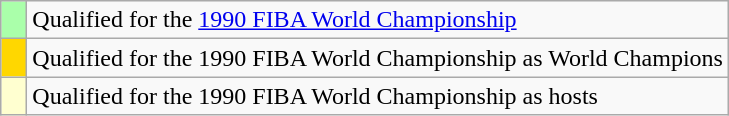<table class="wikitable">
<tr>
<td width=10px bgcolor="#aaffaa"></td>
<td>Qualified for the <a href='#'>1990 FIBA World Championship</a></td>
</tr>
<tr>
<td width=10px bgcolor="gold"></td>
<td>Qualified for the 1990 FIBA World Championship as World Champions</td>
</tr>
<tr>
<td width=10px bgcolor="#ffffd0"></td>
<td>Qualified for the 1990 FIBA World Championship as hosts</td>
</tr>
</table>
